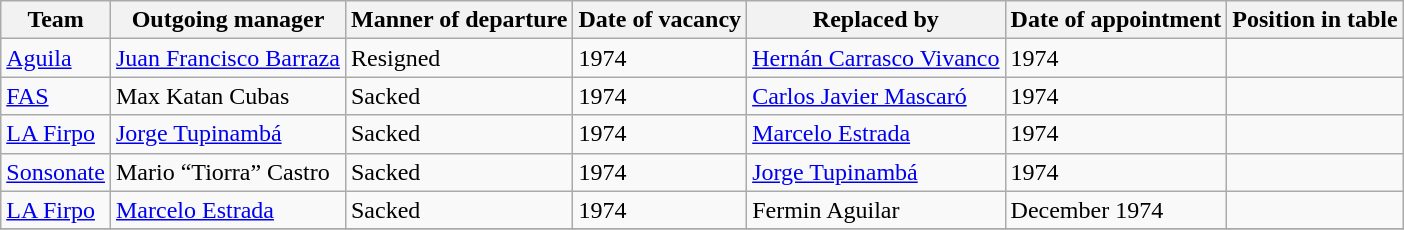<table class="wikitable">
<tr>
<th>Team</th>
<th>Outgoing manager</th>
<th>Manner of departure</th>
<th>Date of vacancy</th>
<th>Replaced by</th>
<th>Date of appointment</th>
<th>Position in table</th>
</tr>
<tr>
<td><a href='#'>Aguila</a></td>
<td> <a href='#'>Juan Francisco Barraza</a></td>
<td>Resigned</td>
<td>1974</td>
<td> <a href='#'>Hernán Carrasco Vivanco</a></td>
<td>1974</td>
<td></td>
</tr>
<tr>
<td><a href='#'>FAS</a></td>
<td> Max Katan Cubas</td>
<td>Sacked</td>
<td>1974</td>
<td> <a href='#'>Carlos Javier Mascaró</a></td>
<td>1974</td>
<td></td>
</tr>
<tr>
<td><a href='#'>LA Firpo</a></td>
<td> <a href='#'>Jorge Tupinambá</a></td>
<td>Sacked</td>
<td>1974</td>
<td> <a href='#'>Marcelo Estrada</a></td>
<td>1974</td>
<td></td>
</tr>
<tr>
<td><a href='#'>Sonsonate</a></td>
<td> Mario “Tiorra” Castro</td>
<td>Sacked</td>
<td>1974</td>
<td> <a href='#'>Jorge Tupinambá</a></td>
<td>1974</td>
<td></td>
</tr>
<tr>
<td><a href='#'>LA Firpo</a></td>
<td> <a href='#'>Marcelo Estrada</a></td>
<td>Sacked</td>
<td>1974</td>
<td> Fermin Aguilar</td>
<td>December 1974</td>
<td></td>
</tr>
<tr>
</tr>
</table>
